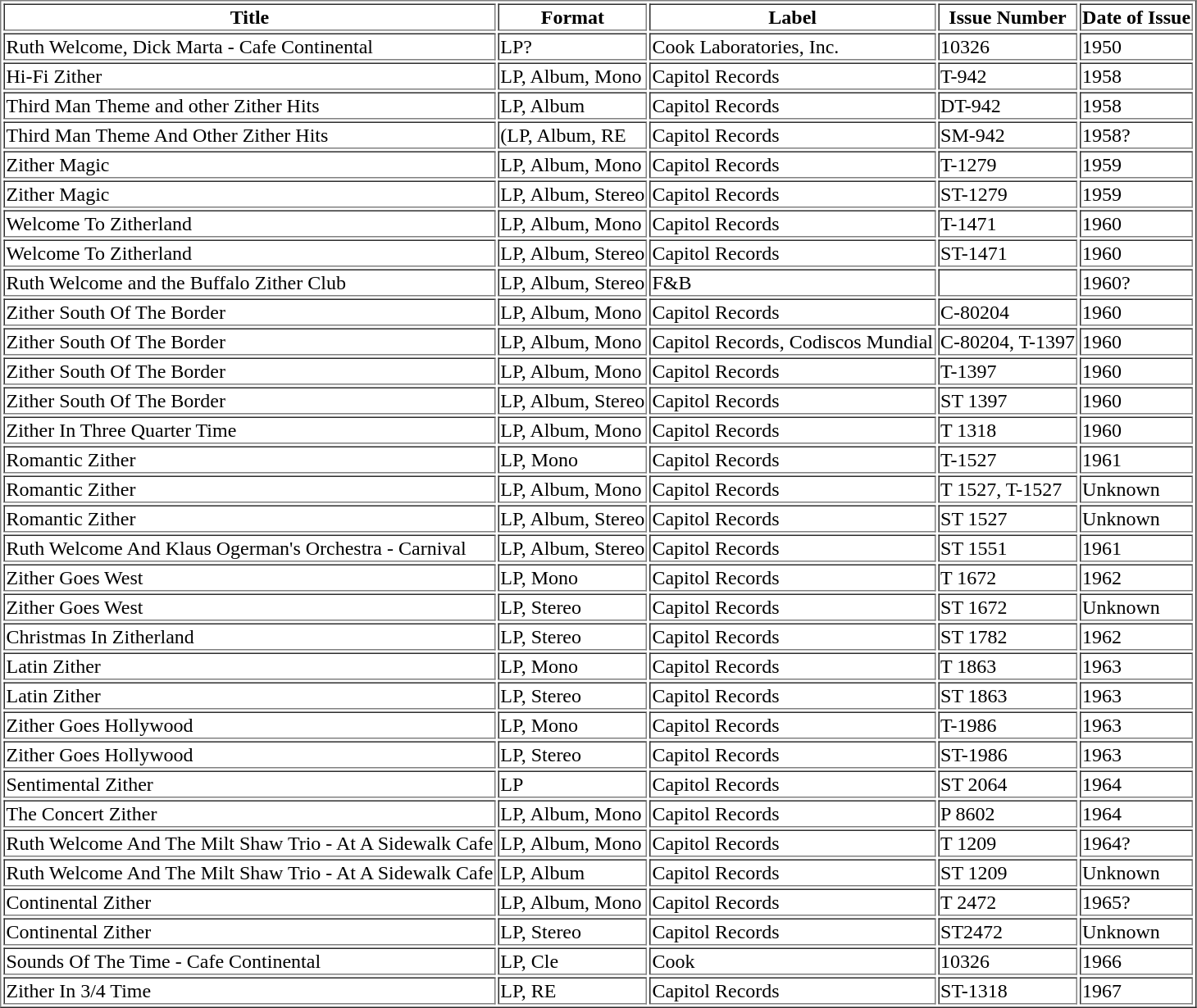<table border="1">
<tr>
<th>Title</th>
<th>Format</th>
<th>Label</th>
<th>Issue Number</th>
<th>Date of Issue</th>
</tr>
<tr>
<td>Ruth Welcome, Dick Marta -  Cafe Continental</td>
<td>LP?</td>
<td>Cook Laboratories, Inc.</td>
<td>10326</td>
<td>1950</td>
</tr>
<tr>
<td>Hi-Fi Zither</td>
<td>LP, Album, Mono</td>
<td>Capitol Records</td>
<td>T-942</td>
<td>1958</td>
</tr>
<tr>
<td>Third Man Theme and other Zither Hits</td>
<td>LP, Album</td>
<td>Capitol Records</td>
<td>DT-942</td>
<td>1958</td>
</tr>
<tr>
<td>Third Man Theme And Other Zither Hits</td>
<td>(LP, Album, RE</td>
<td>Capitol Records</td>
<td>SM-942</td>
<td>1958?</td>
</tr>
<tr>
<td>Zither Magic</td>
<td>LP, Album, Mono</td>
<td>Capitol Records</td>
<td>T-1279</td>
<td>1959</td>
</tr>
<tr>
<td>Zither Magic</td>
<td>LP, Album, Stereo</td>
<td>Capitol Records</td>
<td>ST-1279</td>
<td>1959</td>
</tr>
<tr>
<td>Welcome To Zitherland</td>
<td>LP, Album, Mono</td>
<td>Capitol Records</td>
<td>T-1471</td>
<td>1960</td>
</tr>
<tr>
<td>Welcome To Zitherland</td>
<td>LP, Album, Stereo</td>
<td>Capitol Records</td>
<td>ST-1471</td>
<td>1960</td>
</tr>
<tr>
<td>Ruth Welcome and the Buffalo Zither Club</td>
<td>LP, Album, Stereo</td>
<td>F&B</td>
<td></td>
<td>1960?</td>
</tr>
<tr>
<td>Zither South Of The Border</td>
<td>LP, Album, Mono</td>
<td>Capitol Records</td>
<td>C-80204</td>
<td>1960</td>
</tr>
<tr>
<td>Zither South Of The Border</td>
<td>LP, Album, Mono</td>
<td>Capitol Records, Codiscos Mundial</td>
<td>C-80204, T-1397</td>
<td>1960</td>
</tr>
<tr>
<td>Zither South Of The Border</td>
<td>LP, Album, Mono</td>
<td>Capitol Records</td>
<td>T-1397</td>
<td>1960</td>
</tr>
<tr>
<td>Zither South Of The Border</td>
<td>LP, Album, Stereo</td>
<td>Capitol Records</td>
<td>ST 1397</td>
<td>1960</td>
</tr>
<tr>
<td>Zither In Three Quarter Time</td>
<td>LP, Album, Mono</td>
<td>Capitol Records</td>
<td>T 1318</td>
<td>1960</td>
</tr>
<tr>
<td>Romantic Zither</td>
<td>LP, Mono</td>
<td>Capitol Records</td>
<td>T-1527</td>
<td>1961</td>
</tr>
<tr>
<td>Romantic Zither</td>
<td>LP, Album, Mono</td>
<td>Capitol Records</td>
<td>T 1527, T-1527</td>
<td>Unknown</td>
</tr>
<tr>
<td>Romantic Zither</td>
<td>LP, Album, Stereo</td>
<td>Capitol Records</td>
<td>ST 1527</td>
<td>Unknown</td>
</tr>
<tr>
<td>Ruth Welcome And Klaus Ogerman's Orchestra -  Carnival</td>
<td>LP, Album, Stereo</td>
<td>Capitol Records</td>
<td>ST 1551</td>
<td>1961</td>
</tr>
<tr>
<td>Zither Goes West</td>
<td>LP, Mono</td>
<td>Capitol Records</td>
<td>T 1672</td>
<td>1962</td>
</tr>
<tr>
<td>Zither Goes West</td>
<td>LP, Stereo</td>
<td>Capitol Records</td>
<td>ST 1672</td>
<td>Unknown</td>
</tr>
<tr>
<td>Christmas In Zitherland</td>
<td>LP, Stereo</td>
<td>Capitol Records</td>
<td>ST 1782</td>
<td>1962</td>
</tr>
<tr>
<td>Latin Zither</td>
<td>LP, Mono</td>
<td>Capitol Records</td>
<td>T 1863</td>
<td>1963</td>
</tr>
<tr>
<td>Latin Zither</td>
<td>LP, Stereo</td>
<td>Capitol Records</td>
<td>ST 1863</td>
<td>1963</td>
</tr>
<tr>
<td>Zither Goes Hollywood</td>
<td>LP, Mono</td>
<td>Capitol Records</td>
<td>T-1986</td>
<td>1963</td>
</tr>
<tr>
<td>Zither Goes Hollywood</td>
<td>LP, Stereo</td>
<td>Capitol Records</td>
<td>ST-1986</td>
<td>1963</td>
</tr>
<tr>
<td>Sentimental Zither</td>
<td>LP</td>
<td>Capitol Records</td>
<td>ST 2064</td>
<td>1964</td>
</tr>
<tr>
<td>The Concert Zither</td>
<td>LP, Album, Mono</td>
<td>Capitol Records</td>
<td>P 8602</td>
<td>1964</td>
</tr>
<tr>
<td>Ruth Welcome And The Milt Shaw Trio -  At A Sidewalk Cafe</td>
<td>LP, Album, Mono</td>
<td>Capitol Records</td>
<td>T 1209</td>
<td>1964?</td>
</tr>
<tr>
<td>Ruth Welcome And The Milt Shaw Trio -  At A Sidewalk Cafe</td>
<td>LP, Album</td>
<td>Capitol Records</td>
<td>ST 1209</td>
<td>Unknown</td>
</tr>
<tr>
<td>Continental Zither</td>
<td>LP, Album, Mono</td>
<td>Capitol Records</td>
<td>T 2472</td>
<td>1965?</td>
</tr>
<tr>
<td>Continental Zither</td>
<td>LP, Stereo</td>
<td>Capitol Records</td>
<td>ST2472</td>
<td>Unknown</td>
</tr>
<tr>
<td>Sounds Of The Time - Cafe Continental</td>
<td>LP, Cle</td>
<td>Cook</td>
<td>10326</td>
<td>1966</td>
</tr>
<tr>
<td>Zither In 3/4 Time</td>
<td>LP, RE</td>
<td>Capitol Records</td>
<td>ST-1318</td>
<td>1967</td>
</tr>
</table>
